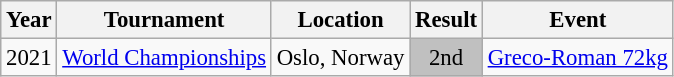<table class="wikitable" style="font-size:95%;">
<tr>
<th>Year</th>
<th>Tournament</th>
<th>Location</th>
<th>Result</th>
<th>Event</th>
</tr>
<tr>
<td>2021</td>
<td><a href='#'>World Championships</a></td>
<td>Oslo, Norway</td>
<td align="center" bgcolor="silver">2nd</td>
<td><a href='#'>Greco-Roman 72kg</a></td>
</tr>
</table>
